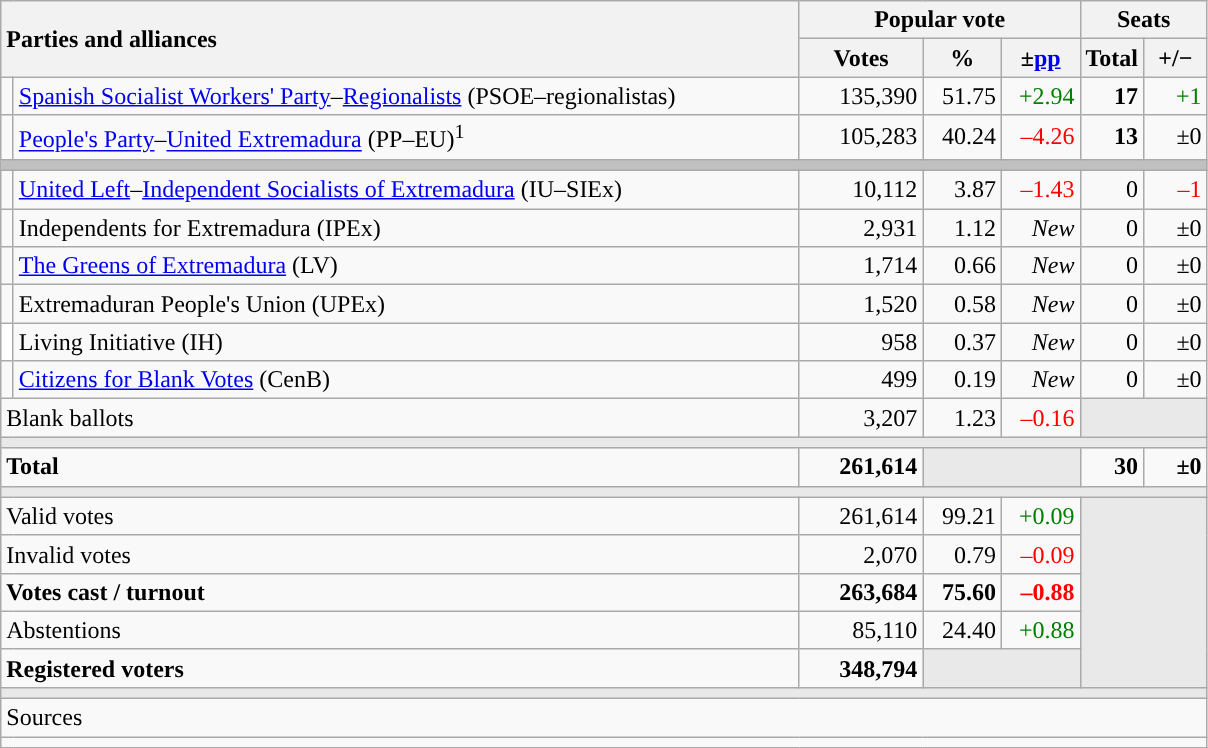<table class="wikitable" style="text-align:right;">
<tr>
<th style="text-align:left;" rowspan="2" colspan="2" width="525">Parties and alliances</th>
<th colspan="3">Popular vote</th>
<th colspan="2">Seats</th>
</tr>
<tr>
<th width="75">Votes</th>
<th width="45">%</th>
<th width="45">±<a href='#'>pp</a></th>
<th width="35">Total</th>
<th width="35">+/−</th>
</tr>
<tr>
<td width="1" style="color:inherit;background:"></td>
<td align="left"><a href='#'>Spanish Socialist Workers' Party</a>–<a href='#'>Regionalists</a> (PSOE–regionalistas)</td>
<td>135,390</td>
<td>51.75</td>
<td style="color:green;">+2.94</td>
<td><strong>17</strong></td>
<td style="color:green;">+1</td>
</tr>
<tr>
<td style="color:inherit;background:"></td>
<td align="left"><a href='#'>People's Party</a>–<a href='#'>United Extremadura</a> (PP–EU)<sup>1</sup></td>
<td>105,283</td>
<td>40.24</td>
<td style="color:red;">–4.26</td>
<td><strong>13</strong></td>
<td>±0</td>
</tr>
<tr>
<td colspan="7" bgcolor="#C0C0C0"></td>
</tr>
<tr>
<td style="color:inherit;background:"></td>
<td align="left"><a href='#'>United Left</a>–<a href='#'>Independent Socialists of Extremadura</a> (IU–SIEx)</td>
<td>10,112</td>
<td>3.87</td>
<td style="color:red;">–1.43</td>
<td>0</td>
<td style="color:red;">–1</td>
</tr>
<tr>
<td style="color:inherit;background:"></td>
<td align="left">Independents for Extremadura (IPEx)</td>
<td>2,931</td>
<td>1.12</td>
<td><em>New</em></td>
<td>0</td>
<td>±0</td>
</tr>
<tr>
<td style="color:inherit;background:"></td>
<td align="left"><a href='#'>The Greens of Extremadura</a> (LV)</td>
<td>1,714</td>
<td>0.66</td>
<td><em>New</em></td>
<td>0</td>
<td>±0</td>
</tr>
<tr>
<td style="color:inherit;background:"></td>
<td align="left">Extremaduran People's Union (UPEx)</td>
<td>1,520</td>
<td>0.58</td>
<td><em>New</em></td>
<td>0</td>
<td>±0</td>
</tr>
<tr>
<td bgcolor="white"></td>
<td align="left">Living Initiative (IH)</td>
<td>958</td>
<td>0.37</td>
<td><em>New</em></td>
<td>0</td>
<td>±0</td>
</tr>
<tr>
<td style="color:inherit;background:"></td>
<td align="left"><a href='#'>Citizens for Blank Votes</a> (CenB)</td>
<td>499</td>
<td>0.19</td>
<td><em>New</em></td>
<td>0</td>
<td>±0</td>
</tr>
<tr>
<td align="left" colspan="2">Blank ballots</td>
<td>3,207</td>
<td>1.23</td>
<td style="color:red;">–0.16</td>
<td bgcolor="#E9E9E9" colspan="2"></td>
</tr>
<tr>
<td colspan="7" bgcolor="#E9E9E9"></td>
</tr>
<tr style="font-weight:bold;">
<td align="left" colspan="2">Total</td>
<td>261,614</td>
<td bgcolor="#E9E9E9" colspan="2"></td>
<td>30</td>
<td>±0</td>
</tr>
<tr>
<td colspan="7" bgcolor="#E9E9E9"></td>
</tr>
<tr>
<td align="left" colspan="2">Valid votes</td>
<td>261,614</td>
<td>99.21</td>
<td style="color:green;">+0.09</td>
<td bgcolor="#E9E9E9" colspan="2" rowspan="5"></td>
</tr>
<tr>
<td align="left" colspan="2">Invalid votes</td>
<td>2,070</td>
<td>0.79</td>
<td style="color:red;">–0.09</td>
</tr>
<tr style="font-weight:bold;">
<td align="left" colspan="2">Votes cast / turnout</td>
<td>263,684</td>
<td>75.60</td>
<td style="color:red;">–0.88</td>
</tr>
<tr>
<td align="left" colspan="2">Abstentions</td>
<td>85,110</td>
<td>24.40</td>
<td style="color:green;">+0.88</td>
</tr>
<tr style="font-weight:bold;">
<td align="left" colspan="2">Registered voters</td>
<td>348,794</td>
<td bgcolor="#E9E9E9" colspan="2"></td>
</tr>
<tr>
<td colspan="7" bgcolor="#E9E9E9"></td>
</tr>
<tr>
<td align="left" colspan="7">Sources</td>
</tr>
<tr>
<td colspan="7" style="text-align:left; max-width:790px;"></td>
</tr>
</table>
